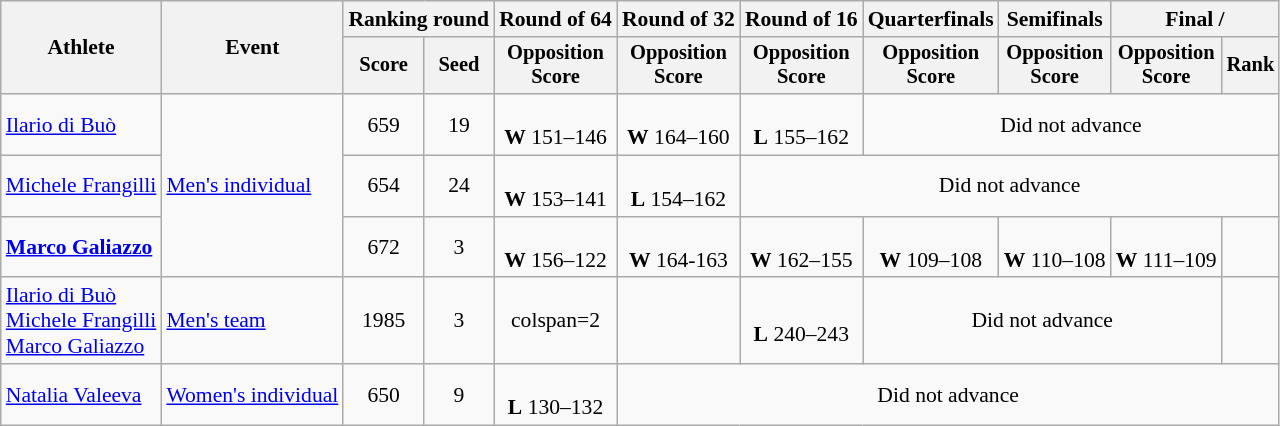<table class="wikitable" style="font-size:90%">
<tr>
<th rowspan="2">Athlete</th>
<th rowspan="2">Event</th>
<th colspan="2">Ranking round</th>
<th>Round of 64</th>
<th>Round of 32</th>
<th>Round of 16</th>
<th>Quarterfinals</th>
<th>Semifinals</th>
<th colspan="2">Final / </th>
</tr>
<tr style="font-size:95%">
<th>Score</th>
<th>Seed</th>
<th>Opposition<br>Score</th>
<th>Opposition<br>Score</th>
<th>Opposition<br>Score</th>
<th>Opposition<br>Score</th>
<th>Opposition<br>Score</th>
<th>Opposition<br>Score</th>
<th>Rank</th>
</tr>
<tr align=center>
<td align=left><a href='#'>Ilario di Buò</a></td>
<td align=left rowspan=3><a href='#'>Men's individual</a></td>
<td>659</td>
<td>19</td>
<td><br><strong>W</strong> 151–146</td>
<td><br><strong>W</strong> 164–160</td>
<td><br><strong>L</strong> 155–162</td>
<td colspan=4>Did not advance</td>
</tr>
<tr align=center>
<td align=left><a href='#'>Michele Frangilli</a></td>
<td>654</td>
<td>24</td>
<td><br><strong>W</strong> 153–141</td>
<td><br><strong>L</strong> 154–162</td>
<td colspan=5>Did not advance</td>
</tr>
<tr align=center>
<td align=left><strong><a href='#'>Marco Galiazzo</a></strong></td>
<td>672</td>
<td>3</td>
<td><br><strong>W</strong> 156–122</td>
<td><br><strong>W</strong> 164-163</td>
<td><br><strong>W</strong> 162–155</td>
<td><br><strong>W</strong> 109–108</td>
<td><br><strong>W</strong> 110–108</td>
<td><br><strong>W</strong> 111–109</td>
<td></td>
</tr>
<tr align=center>
<td align=left><a href='#'>Ilario di Buò</a><br><a href='#'>Michele Frangilli</a><br><a href='#'>Marco Galiazzo</a></td>
<td align=left><a href='#'>Men's team</a></td>
<td>1985</td>
<td>3</td>
<td>colspan=2 </td>
<td></td>
<td><br><strong>L</strong> 240–243</td>
<td colspan=3>Did not advance</td>
</tr>
<tr align=center>
<td align=left><a href='#'>Natalia Valeeva</a></td>
<td align=left><a href='#'>Women's individual</a></td>
<td>650</td>
<td>9</td>
<td><br><strong>L</strong> 130–132</td>
<td colspan=6>Did not advance</td>
</tr>
</table>
